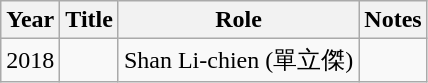<table class="wikitable">
<tr>
<th>Year</th>
<th>Title</th>
<th>Role</th>
<th>Notes</th>
</tr>
<tr>
<td>2018</td>
<td><em></em></td>
<td>Shan Li-chien (單立傑)</td>
<td></td>
</tr>
</table>
